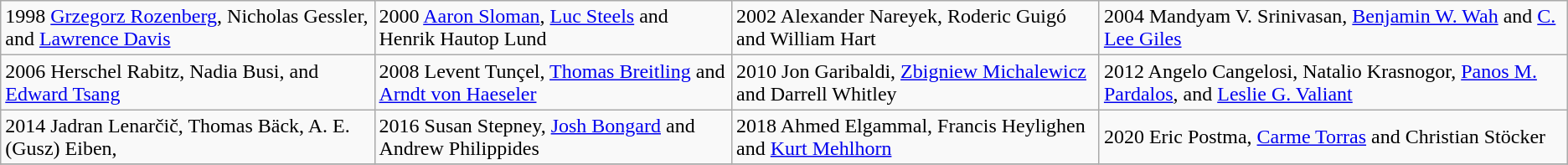<table class="wikitable">
<tr>
<td>1998 <a href='#'>Grzegorz Rozenberg</a>, Nicholas Gessler, and <a href='#'>Lawrence Davis</a></td>
<td>2000 <a href='#'>Aaron Sloman</a>, <a href='#'>Luc Steels</a> and Henrik Hautop Lund</td>
<td>2002 Alexander Nareyek, Roderic Guigó and William Hart</td>
<td>2004 Mandyam V. Srinivasan, <a href='#'>Benjamin W. Wah</a> and  <a href='#'>C. Lee Giles</a></td>
</tr>
<tr>
<td>2006 Herschel Rabitz, Nadia Busi, and <a href='#'>Edward Tsang</a></td>
<td>2008 Levent Tunçel, <a href='#'>Thomas Breitling</a> and <a href='#'>Arndt von Haeseler</a></td>
<td>2010 Jon Garibaldi, <a href='#'>Zbigniew Michalewicz</a> and Darrell Whitley</td>
<td>2012 Angelo Cangelosi, Natalio Krasnogor, <a href='#'>Panos M. Pardalos</a>, and <a href='#'>Leslie G. Valiant</a></td>
</tr>
<tr>
<td>2014 Jadran Lenarčič, Thomas Bäck, A. E. (Gusz) Eiben,</td>
<td>2016 Susan Stepney, <a href='#'>Josh Bongard</a> and Andrew Philippides</td>
<td>2018 Ahmed Elgammal, Francis Heylighen and <a href='#'>Kurt Mehlhorn</a></td>
<td>2020 Eric Postma, <a href='#'>Carme Torras</a> and Christian Stöcker</td>
</tr>
<tr>
</tr>
</table>
